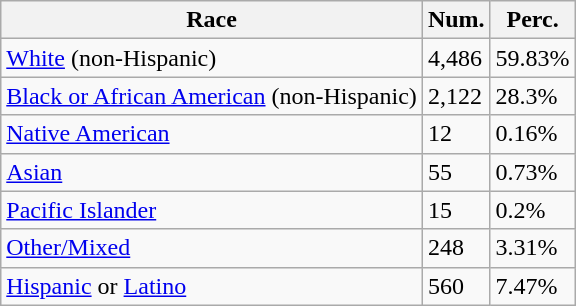<table class="wikitable">
<tr>
<th>Race</th>
<th>Num.</th>
<th>Perc.</th>
</tr>
<tr>
<td><a href='#'>White</a> (non-Hispanic)</td>
<td>4,486</td>
<td>59.83%</td>
</tr>
<tr>
<td><a href='#'>Black or African American</a> (non-Hispanic)</td>
<td>2,122</td>
<td>28.3%</td>
</tr>
<tr>
<td><a href='#'>Native American</a></td>
<td>12</td>
<td>0.16%</td>
</tr>
<tr>
<td><a href='#'>Asian</a></td>
<td>55</td>
<td>0.73%</td>
</tr>
<tr>
<td><a href='#'>Pacific Islander</a></td>
<td>15</td>
<td>0.2%</td>
</tr>
<tr>
<td><a href='#'>Other/Mixed</a></td>
<td>248</td>
<td>3.31%</td>
</tr>
<tr>
<td><a href='#'>Hispanic</a> or <a href='#'>Latino</a></td>
<td>560</td>
<td>7.47%</td>
</tr>
</table>
